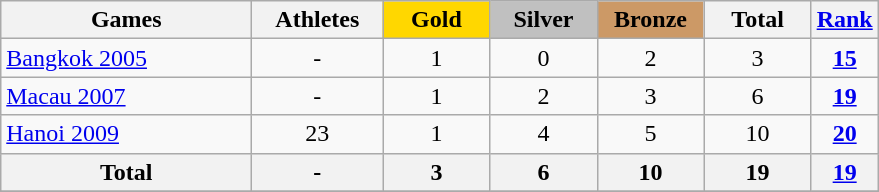<table class="wikitable sortable" style="margin-top:0em; text-align:center; font-size:100%;">
<tr>
<th style="width:10em;">Games</th>
<th scope="col" style="width:5em;">Athletes</th>
<th style="width:4em; background:gold;">Gold</th>
<th style="width:4em; background:silver;">Silver</th>
<th style="width:4em; background:#cc9966;">Bronze</th>
<th style="width:4em;">Total</th>
<th style="width:2em;"><a href='#'>Rank</a></th>
</tr>
<tr>
<td align=left> <a href='#'>Bangkok 2005</a></td>
<td>-</td>
<td>1</td>
<td>0</td>
<td>2</td>
<td>3</td>
<td><a href='#'><strong>15</strong></a></td>
</tr>
<tr>
<td align=left> <a href='#'>Macau 2007</a></td>
<td>-</td>
<td>1</td>
<td>2</td>
<td>3</td>
<td>6</td>
<td><a href='#'><strong>19</strong></a></td>
</tr>
<tr>
<td align=left> <a href='#'>Hanoi 2009</a></td>
<td>23</td>
<td>1</td>
<td>4</td>
<td>5</td>
<td>10</td>
<td><a href='#'><strong>20</strong></a></td>
</tr>
<tr>
<th><strong>Total</strong></th>
<th><strong>-</strong></th>
<th><strong>3</strong></th>
<th><strong>6</strong></th>
<th><strong>10</strong></th>
<th><strong>19</strong></th>
<th><strong><a href='#'>19</a></strong></th>
</tr>
<tr class="sortbottom">
</tr>
</table>
